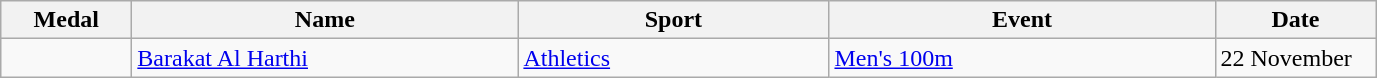<table class="wikitable sortable" style="font-size:100%">
<tr>
<th width="80">Medal</th>
<th width="250">Name</th>
<th width="200">Sport</th>
<th width="250">Event</th>
<th width="100">Date</th>
</tr>
<tr>
<td></td>
<td><a href='#'>Barakat Al Harthi</a></td>
<td><a href='#'>Athletics</a></td>
<td><a href='#'>Men's 100m</a></td>
<td>22 November</td>
</tr>
</table>
